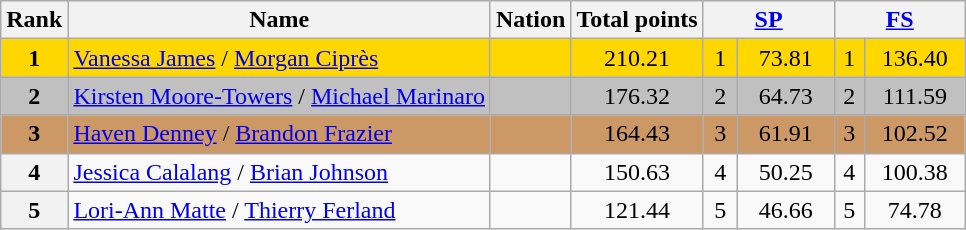<table class="wikitable sortable">
<tr>
<th>Rank</th>
<th>Name</th>
<th>Nation</th>
<th>Total points</th>
<th colspan="2" width="80px"><a href='#'>SP</a></th>
<th colspan="2" width="80px"><a href='#'>FS</a></th>
</tr>
<tr bgcolor="gold">
<td align="center"><strong>1</strong></td>
<td><a href='#'>Vanessa James</a> / <a href='#'>Morgan Ciprès</a></td>
<td></td>
<td align="center">210.21</td>
<td align="center">1</td>
<td align="center">73.81</td>
<td align="center">1</td>
<td align="center">136.40</td>
</tr>
<tr bgcolor="silver">
<td align="center"><strong>2</strong></td>
<td><a href='#'>Kirsten Moore-Towers</a> / <a href='#'>Michael Marinaro</a></td>
<td></td>
<td align="center">176.32</td>
<td align="center">2</td>
<td align="center">64.73</td>
<td align="center">2</td>
<td align="center">111.59</td>
</tr>
<tr bgcolor="cc9966">
<td align="center"><strong>3</strong></td>
<td><a href='#'>Haven Denney</a> / <a href='#'>Brandon Frazier</a></td>
<td></td>
<td align="center">164.43</td>
<td align="center">3</td>
<td align="center">61.91</td>
<td align="center">3</td>
<td align="center">102.52</td>
</tr>
<tr>
<th>4</th>
<td><a href='#'>Jessica Calalang</a> / <a href='#'>Brian Johnson</a></td>
<td></td>
<td align="center">150.63</td>
<td align="center">4</td>
<td align="center">50.25</td>
<td align="center">4</td>
<td align="center">100.38</td>
</tr>
<tr>
<th>5</th>
<td><a href='#'>Lori-Ann Matte</a> / <a href='#'>Thierry Ferland</a></td>
<td></td>
<td align="center">121.44</td>
<td align="center">5</td>
<td align="center">46.66</td>
<td align="center">5</td>
<td align="center">74.78</td>
</tr>
</table>
